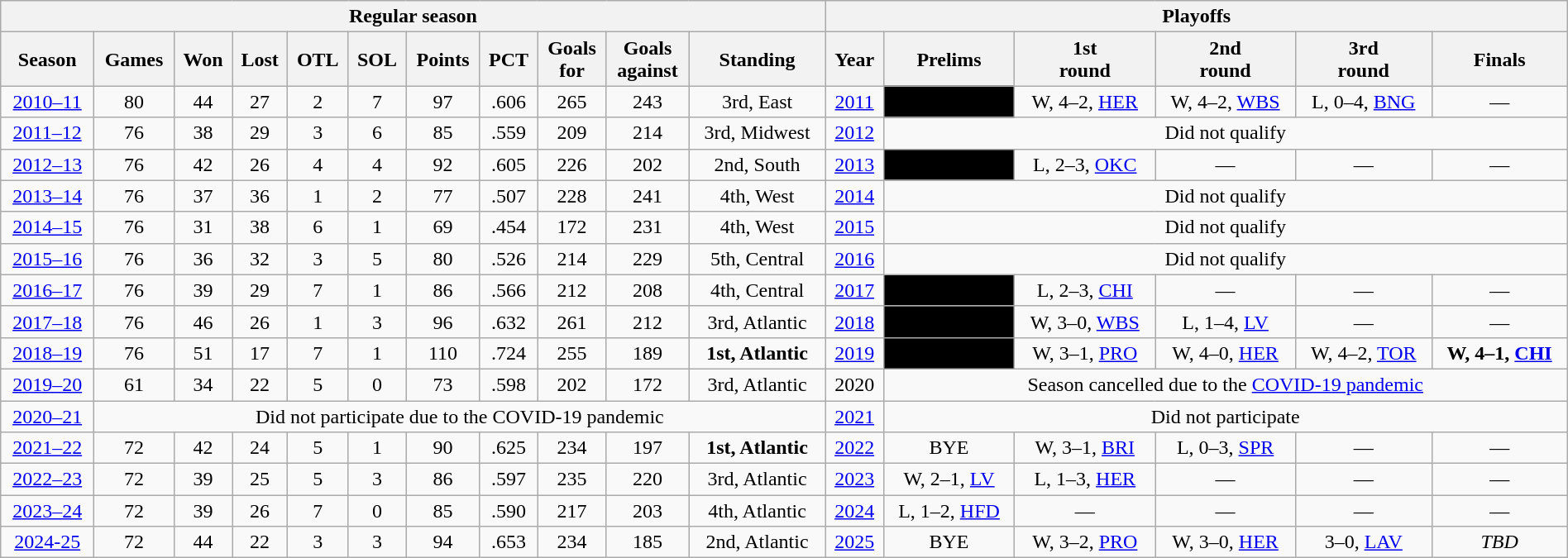<table class="wikitable" style="width:100%; text-align:center; font-size:100%">
<tr>
<th colspan=11>Regular season</th>
<th colspan=6>Playoffs</th>
</tr>
<tr>
<th>Season</th>
<th>Games</th>
<th>Won</th>
<th>Lost</th>
<th>OTL</th>
<th>SOL</th>
<th>Points</th>
<th>PCT</th>
<th>Goals<br>for</th>
<th>Goals<br>against</th>
<th>Standing</th>
<th>Year</th>
<th>Prelims</th>
<th>1st<br>round</th>
<th>2nd<br>round</th>
<th>3rd<br>round</th>
<th>Finals</th>
</tr>
<tr>
<td><a href='#'>2010–11</a></td>
<td>80</td>
<td>44</td>
<td>27</td>
<td>2</td>
<td>7</td>
<td>97</td>
<td>.606</td>
<td>265</td>
<td>243</td>
<td>3rd, East</td>
<td><a href='#'>2011</a></td>
<td bgcolor=#000000>—</td>
<td>W, 4–2, <a href='#'>HER</a></td>
<td>W, 4–2, <a href='#'>WBS</a></td>
<td>L, 0–4, <a href='#'>BNG</a></td>
<td>—</td>
</tr>
<tr>
<td><a href='#'>2011–12</a></td>
<td>76</td>
<td>38</td>
<td>29</td>
<td>3</td>
<td>6</td>
<td>85</td>
<td>.559</td>
<td>209</td>
<td>214</td>
<td>3rd, Midwest</td>
<td><a href='#'>2012</a></td>
<td colspan="5">Did not qualify</td>
</tr>
<tr>
<td><a href='#'>2012–13</a></td>
<td>76</td>
<td>42</td>
<td>26</td>
<td>4</td>
<td>4</td>
<td>92</td>
<td>.605</td>
<td>226</td>
<td>202</td>
<td>2nd, South</td>
<td><a href='#'>2013</a></td>
<td bgcolor=#000000>—</td>
<td>L, 2–3, <a href='#'>OKC</a></td>
<td>—</td>
<td>—</td>
<td>—</td>
</tr>
<tr>
<td><a href='#'>2013–14</a></td>
<td>76</td>
<td>37</td>
<td>36</td>
<td>1</td>
<td>2</td>
<td>77</td>
<td>.507</td>
<td>228</td>
<td>241</td>
<td>4th, West</td>
<td><a href='#'>2014</a></td>
<td colspan="5">Did not qualify</td>
</tr>
<tr>
<td><a href='#'>2014–15</a></td>
<td>76</td>
<td>31</td>
<td>38</td>
<td>6</td>
<td>1</td>
<td>69</td>
<td>.454</td>
<td>172</td>
<td>231</td>
<td>4th, West</td>
<td><a href='#'>2015</a></td>
<td colspan="5">Did not qualify</td>
</tr>
<tr>
<td><a href='#'>2015–16</a></td>
<td>76</td>
<td>36</td>
<td>32</td>
<td>3</td>
<td>5</td>
<td>80</td>
<td>.526</td>
<td>214</td>
<td>229</td>
<td>5th, Central</td>
<td><a href='#'>2016</a></td>
<td colspan="5">Did not qualify</td>
</tr>
<tr>
<td><a href='#'>2016–17</a></td>
<td>76</td>
<td>39</td>
<td>29</td>
<td>7</td>
<td>1</td>
<td>86</td>
<td>.566</td>
<td>212</td>
<td>208</td>
<td>4th, Central</td>
<td><a href='#'>2017</a></td>
<td bgcolor=#000000>—</td>
<td>L, 2–3, <a href='#'>CHI</a></td>
<td>—</td>
<td>—</td>
<td>—</td>
</tr>
<tr>
<td><a href='#'>2017–18</a></td>
<td>76</td>
<td>46</td>
<td>26</td>
<td>1</td>
<td>3</td>
<td>96</td>
<td>.632</td>
<td>261</td>
<td>212</td>
<td>3rd, Atlantic</td>
<td><a href='#'>2018</a></td>
<td bgcolor=#000000>—</td>
<td>W, 3–0, <a href='#'>WBS</a></td>
<td>L, 1–4, <a href='#'>LV</a></td>
<td>—</td>
<td>—</td>
</tr>
<tr>
<td><a href='#'>2018–19</a></td>
<td>76</td>
<td>51</td>
<td>17</td>
<td>7</td>
<td>1</td>
<td>110</td>
<td>.724</td>
<td>255</td>
<td>189</td>
<td><strong>1st, Atlantic</strong></td>
<td><a href='#'>2019</a></td>
<td bgcolor=#000000>—</td>
<td>W, 3–1, <a href='#'>PRO</a></td>
<td>W, 4–0, <a href='#'>HER</a></td>
<td>W, 4–2, <a href='#'>TOR</a></td>
<td><strong>W, 4–1, <a href='#'>CHI</a></strong></td>
</tr>
<tr>
<td><a href='#'>2019–20</a></td>
<td>61</td>
<td>34</td>
<td>22</td>
<td>5</td>
<td>0</td>
<td>73</td>
<td>.598</td>
<td>202</td>
<td>172</td>
<td>3rd, Atlantic</td>
<td>2020</td>
<td colspan="5">Season cancelled due to the <a href='#'>COVID-19 pandemic</a></td>
</tr>
<tr>
<td><a href='#'>2020–21</a></td>
<td colspan="10">Did not participate due to the COVID-19 pandemic</td>
<td><a href='#'>2021</a></td>
<td colspan="5">Did not participate</td>
</tr>
<tr>
<td><a href='#'>2021–22</a></td>
<td>72</td>
<td>42</td>
<td>24</td>
<td>5</td>
<td>1</td>
<td>90</td>
<td>.625</td>
<td>234</td>
<td>197</td>
<td><strong>1st, Atlantic</strong></td>
<td><a href='#'>2022</a></td>
<td>BYE</td>
<td>W, 3–1, <a href='#'>BRI</a></td>
<td>L, 0–3, <a href='#'>SPR</a></td>
<td>—</td>
<td>—</td>
</tr>
<tr>
<td><a href='#'>2022–23</a></td>
<td>72</td>
<td>39</td>
<td>25</td>
<td>5</td>
<td>3</td>
<td>86</td>
<td>.597</td>
<td>235</td>
<td>220</td>
<td>3rd, Atlantic</td>
<td><a href='#'>2023</a></td>
<td>W, 2–1, <a href='#'>LV</a></td>
<td>L, 1–3, <a href='#'>HER</a></td>
<td>—</td>
<td>—</td>
<td>—</td>
</tr>
<tr>
<td><a href='#'>2023–24</a></td>
<td>72</td>
<td>39</td>
<td>26</td>
<td>7</td>
<td>0</td>
<td>85</td>
<td>.590</td>
<td>217</td>
<td>203</td>
<td>4th, Atlantic</td>
<td><a href='#'>2024</a></td>
<td>L, 1–2, <a href='#'>HFD</a></td>
<td>—</td>
<td>—</td>
<td>—</td>
<td>—</td>
</tr>
<tr>
<td><a href='#'>2024-25</a></td>
<td>72</td>
<td>44</td>
<td>22</td>
<td>3</td>
<td>3</td>
<td>94</td>
<td>.653</td>
<td>234</td>
<td>185</td>
<td>2nd, Atlantic</td>
<td><a href='#'>2025</a></td>
<td>BYE</td>
<td>W, 3–2, <a href='#'>PRO</a></td>
<td>W, 3–0, <a href='#'>HER</a></td>
<td>3–0, <a href='#'>LAV</a></td>
<td><em>TBD</em></td>
</tr>
</table>
